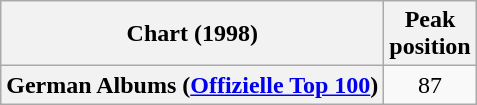<table class="wikitable sortable plainrowheaders" style="text-align:center">
<tr>
<th scope="col">Chart (1998)</th>
<th scope="col">Peak<br>position</th>
</tr>
<tr>
<th scope="row">German Albums (<a href='#'>Offizielle Top 100</a>)</th>
<td align="center">87</td>
</tr>
</table>
